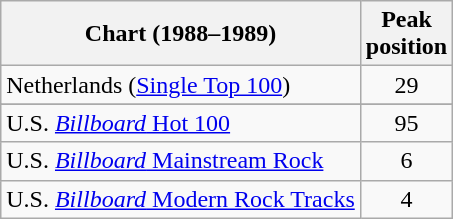<table class="wikitable sortable">
<tr>
<th>Chart (1988–1989)</th>
<th>Peak<br>position</th>
</tr>
<tr>
<td align="left">Netherlands (<a href='#'>Single Top 100</a>)</td>
<td style="text-align:center;">29</td>
</tr>
<tr>
</tr>
<tr>
<td align="left">U.S. <a href='#'><em>Billboard</em> Hot 100</a></td>
<td style="text-align:center;">95</td>
</tr>
<tr>
<td align="left">U.S. <a href='#'><em>Billboard</em> Mainstream Rock</a></td>
<td style="text-align:center;">6</td>
</tr>
<tr>
<td align="left">U.S. <a href='#'><em>Billboard</em> Modern Rock Tracks</a></td>
<td style="text-align:center;">4</td>
</tr>
</table>
